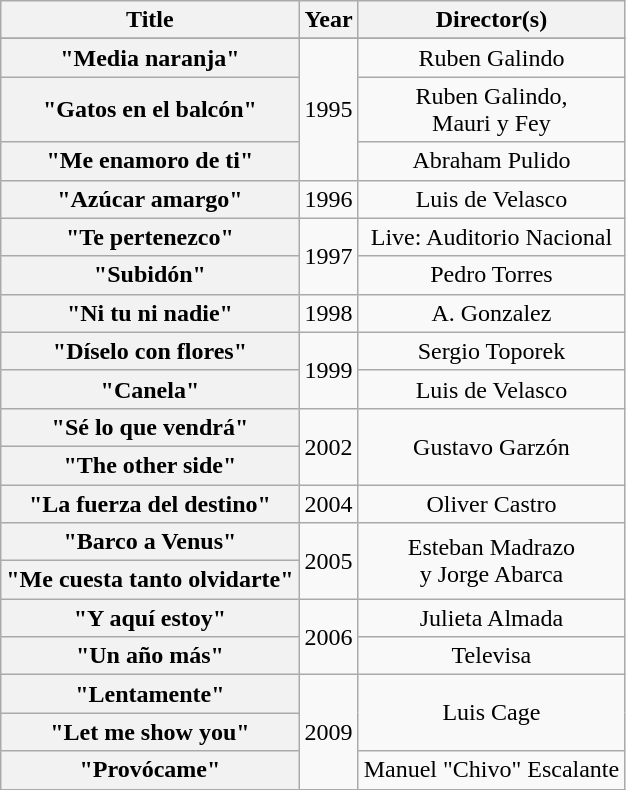<table class="wikitable plainrowheaders" style="text-align:center;">
<tr>
<th scope="col">Title</th>
<th scope="col">Year</th>
<th scope="col"><strong>Director(s)</strong></th>
</tr>
<tr>
</tr>
<tr>
<th scope="row">"Media naranja"</th>
<td align="center" rowspan="3">1995</td>
<td align="center">Ruben Galindo</td>
</tr>
<tr>
<th scope="row">"Gatos en el balcón"</th>
<td align="center">Ruben Galindo, <br>Mauri y Fey</td>
</tr>
<tr>
<th scope="row">"Me enamoro de ti"</th>
<td align="center">Abraham Pulido</td>
</tr>
<tr>
<th scope="row">"Azúcar amargo"</th>
<td align="center" rowspan="1">1996</td>
<td align="center">Luis de Velasco</td>
</tr>
<tr>
<th scope="row">"Te pertenezco"</th>
<td align="center" rowspan="2">1997</td>
<td align="center">Live: Auditorio Nacional</td>
</tr>
<tr>
<th scope="row">"Subidón"</th>
<td align="center">Pedro Torres</td>
</tr>
<tr>
<th scope="row">"Ni tu ni nadie"</th>
<td align="center" rowspan="1">1998</td>
<td align="center">A. Gonzalez</td>
</tr>
<tr>
<th scope="row">"Díselo con flores"</th>
<td align="center" rowspan="2">1999</td>
<td align="center">Sergio Toporek</td>
</tr>
<tr>
<th scope="row">"Canela"</th>
<td align="center">Luis de Velasco</td>
</tr>
<tr>
<th scope="row">"Sé lo que vendrá"</th>
<td align="center" rowspan="2">2002</td>
<td align="center" rowspan="2">Gustavo Garzón</td>
</tr>
<tr>
<th scope="row">"The other side"</th>
</tr>
<tr>
<th scope="row">"La fuerza del destino"</th>
<td align="center" rowspan="1">2004</td>
<td align="center">Oliver Castro</td>
</tr>
<tr>
<th scope="row">"Barco a Venus"</th>
<td align="center" rowspan="2">2005</td>
<td align="center" rowspan="2">Esteban Madrazo <br>y Jorge Abarca</td>
</tr>
<tr>
<th scope="row">"Me cuesta tanto olvidarte"</th>
</tr>
<tr>
<th scope="row">"Y aquí estoy"</th>
<td align="center" rowspan="2">2006</td>
<td align="center">Julieta Almada</td>
</tr>
<tr>
<th scope="row">"Un año más"</th>
<td align="center">Televisa</td>
</tr>
<tr>
<th scope="row">"Lentamente"</th>
<td align="center" rowspan="3">2009</td>
<td align="center" rowspan="2">Luis Cage</td>
</tr>
<tr>
<th scope="row">"Let me show you"</th>
</tr>
<tr>
<th scope="row">"Provócame"</th>
<td align="center">Manuel "Chivo" Escalante</td>
</tr>
<tr>
</tr>
</table>
